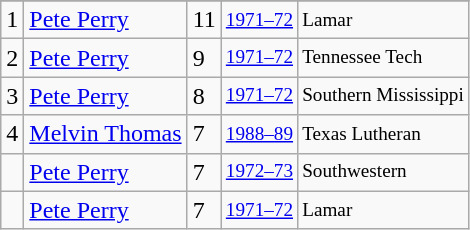<table class="wikitable">
<tr>
</tr>
<tr>
<td>1</td>
<td><a href='#'>Pete Perry</a></td>
<td>11</td>
<td style="font-size:80%;"><a href='#'>1971–72</a></td>
<td style="font-size:80%;">Lamar</td>
</tr>
<tr>
<td>2</td>
<td><a href='#'>Pete Perry</a></td>
<td>9</td>
<td style="font-size:80%;"><a href='#'>1971–72</a></td>
<td style="font-size:80%;">Tennessee Tech</td>
</tr>
<tr>
<td>3</td>
<td><a href='#'>Pete Perry</a></td>
<td>8</td>
<td style="font-size:80%;"><a href='#'>1971–72</a></td>
<td style="font-size:80%;">Southern Mississippi</td>
</tr>
<tr>
<td>4</td>
<td><a href='#'>Melvin Thomas</a></td>
<td>7</td>
<td style="font-size:80%;"><a href='#'>1988–89</a></td>
<td style="font-size:80%;">Texas Lutheran</td>
</tr>
<tr>
<td></td>
<td><a href='#'>Pete Perry</a></td>
<td>7</td>
<td style="font-size:80%;"><a href='#'>1972–73</a></td>
<td style="font-size:80%;">Southwestern</td>
</tr>
<tr>
<td></td>
<td><a href='#'>Pete Perry</a></td>
<td>7</td>
<td style="font-size:80%;"><a href='#'>1971–72</a></td>
<td style="font-size:80%;">Lamar</td>
</tr>
</table>
